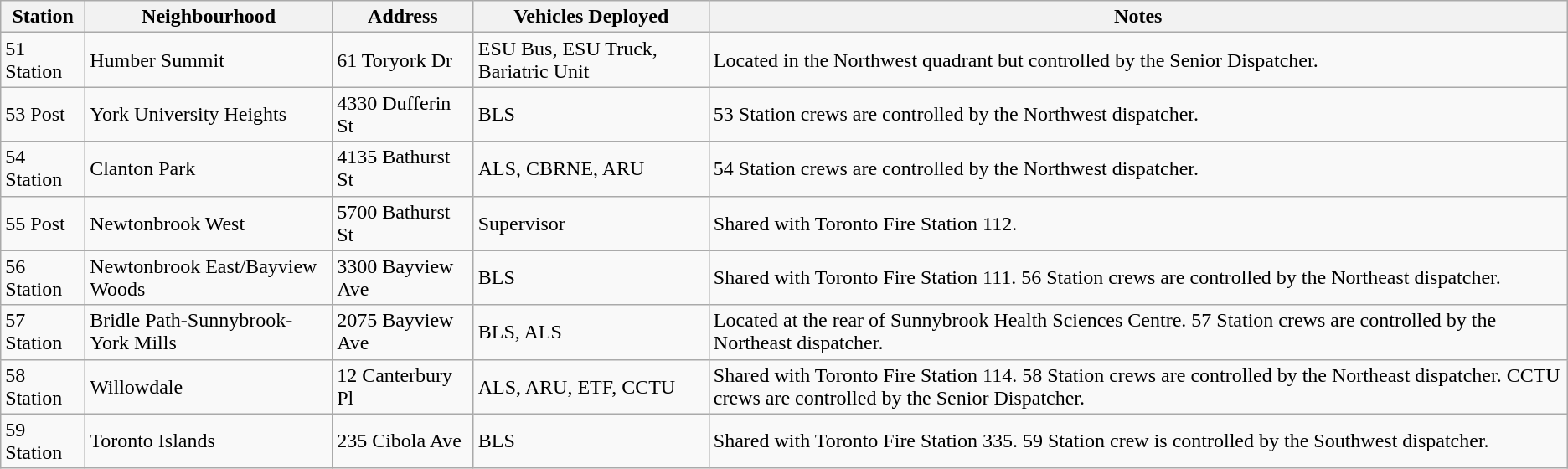<table class=wikitable>
<tr valign=bottom>
<th>Station</th>
<th>Neighbourhood</th>
<th>Address</th>
<th>Vehicles Deployed</th>
<th>Notes</th>
</tr>
<tr>
<td>51 Station</td>
<td>Humber Summit</td>
<td>61 Toryork Dr</td>
<td>ESU Bus, ESU Truck, Bariatric Unit</td>
<td>Located in the Northwest quadrant but controlled by the Senior Dispatcher.</td>
</tr>
<tr>
<td>53 Post</td>
<td>York University Heights</td>
<td>4330 Dufferin St</td>
<td>BLS</td>
<td>53 Station crews are controlled by the Northwest dispatcher.</td>
</tr>
<tr>
<td>54 Station</td>
<td>Clanton Park</td>
<td>4135 Bathurst St</td>
<td>ALS, CBRNE, ARU</td>
<td>54 Station crews are controlled by the Northwest dispatcher.</td>
</tr>
<tr>
<td>55 Post</td>
<td>Newtonbrook West</td>
<td>5700 Bathurst St</td>
<td>Supervisor</td>
<td>Shared with Toronto Fire Station 112.</td>
</tr>
<tr>
<td>56 Station</td>
<td>Newtonbrook East/Bayview Woods</td>
<td>3300 Bayview Ave</td>
<td>BLS</td>
<td>Shared with Toronto Fire Station 111. 56 Station crews are controlled by the Northeast dispatcher.</td>
</tr>
<tr>
<td>57 Station</td>
<td>Bridle Path-Sunnybrook-York Mills</td>
<td>2075 Bayview Ave</td>
<td>BLS, ALS</td>
<td>Located at the rear of Sunnybrook Health Sciences Centre. 57 Station crews are controlled by the Northeast dispatcher.</td>
</tr>
<tr>
<td>58 Station</td>
<td>Willowdale</td>
<td>12 Canterbury Pl</td>
<td>ALS, ARU, ETF, CCTU</td>
<td>Shared with Toronto Fire Station 114. 58 Station crews are controlled by the Northeast dispatcher. CCTU crews are controlled by the Senior Dispatcher.</td>
</tr>
<tr>
<td>59 Station</td>
<td>Toronto Islands</td>
<td>235 Cibola Ave</td>
<td>BLS</td>
<td>Shared with Toronto Fire Station 335. 59 Station crew is controlled by the Southwest dispatcher.</td>
</tr>
</table>
